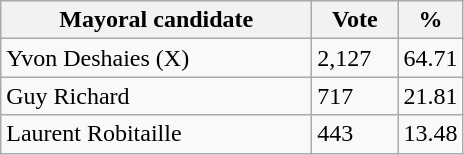<table class="wikitable">
<tr>
<th bgcolor="#DDDDFF" width="200px">Mayoral candidate</th>
<th bgcolor="#DDDDFF" width="50px">Vote</th>
<th bgcolor="#DDDDFF" width="30px">%</th>
</tr>
<tr>
<td>Yvon Deshaies (X)</td>
<td>2,127</td>
<td>64.71</td>
</tr>
<tr>
<td>Guy Richard</td>
<td>717</td>
<td>21.81</td>
</tr>
<tr>
<td>Laurent Robitaille</td>
<td>443</td>
<td>13.48</td>
</tr>
</table>
